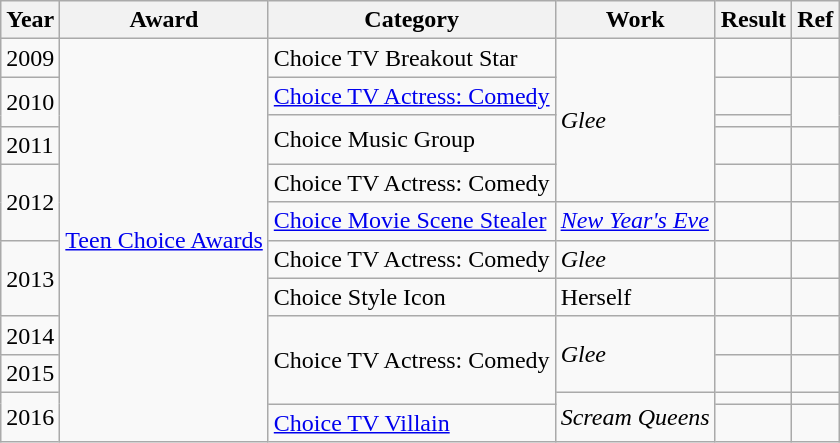<table class="wikitable">
<tr>
<th>Year</th>
<th>Award</th>
<th>Category</th>
<th>Work</th>
<th>Result</th>
<th>Ref</th>
</tr>
<tr>
<td>2009</td>
<td rowspan="12"><a href='#'>Teen Choice Awards</a></td>
<td>Choice TV Breakout Star</td>
<td rowspan="5"><em>Glee</em></td>
<td></td>
<td></td>
</tr>
<tr>
<td rowspan="2">2010</td>
<td><a href='#'>Choice TV Actress: Comedy</a></td>
<td></td>
<td rowspan="2"></td>
</tr>
<tr>
<td rowspan="2">Choice Music Group</td>
<td></td>
</tr>
<tr>
<td>2011</td>
<td></td>
<td></td>
</tr>
<tr>
<td rowspan="2">2012</td>
<td>Choice TV Actress: Comedy</td>
<td></td>
<td></td>
</tr>
<tr>
<td><a href='#'>Choice Movie Scene Stealer</a></td>
<td><em><a href='#'>New Year's Eve</a></em></td>
<td></td>
<td></td>
</tr>
<tr>
<td rowspan="2">2013</td>
<td>Choice TV Actress: Comedy</td>
<td><em>Glee</em></td>
<td></td>
<td></td>
</tr>
<tr>
<td>Choice Style Icon</td>
<td>Herself</td>
<td></td>
<td></td>
</tr>
<tr>
<td>2014</td>
<td rowspan="3">Choice TV Actress: Comedy</td>
<td rowspan="2"><em>Glee</em></td>
<td></td>
<td></td>
</tr>
<tr>
<td>2015</td>
<td></td>
<td></td>
</tr>
<tr>
<td rowspan="2">2016</td>
<td rowspan="2"><em>Scream Queens</em></td>
<td></td>
<td></td>
</tr>
<tr>
<td><a href='#'>Choice TV Villain</a></td>
<td></td>
<td></td>
</tr>
</table>
